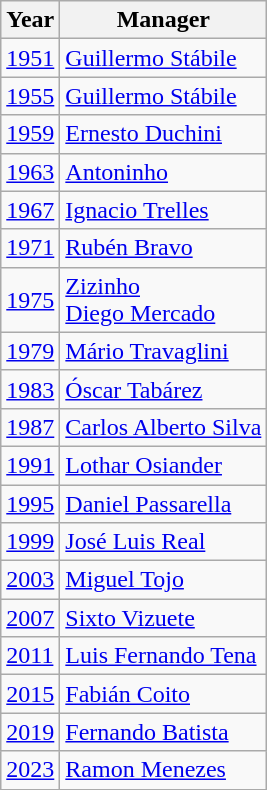<table class="wikitable sortable">
<tr>
<th>Year</th>
<th>Manager</th>
</tr>
<tr>
<td><a href='#'>1951</a></td>
<td> <a href='#'>Guillermo Stábile</a></td>
</tr>
<tr>
<td><a href='#'>1955</a></td>
<td> <a href='#'>Guillermo Stábile</a></td>
</tr>
<tr>
<td><a href='#'>1959</a></td>
<td> <a href='#'>Ernesto Duchini</a></td>
</tr>
<tr>
<td><a href='#'>1963</a></td>
<td> <a href='#'>Antoninho</a></td>
</tr>
<tr>
<td><a href='#'>1967</a></td>
<td> <a href='#'>Ignacio Trelles</a></td>
</tr>
<tr>
<td><a href='#'>1971</a></td>
<td> <a href='#'>Rubén Bravo</a></td>
</tr>
<tr>
<td><a href='#'>1975</a></td>
<td> <a href='#'>Zizinho</a> <br>  <a href='#'>Diego Mercado</a></td>
</tr>
<tr>
<td><a href='#'>1979</a></td>
<td> <a href='#'>Mário Travaglini</a></td>
</tr>
<tr>
<td><a href='#'>1983</a></td>
<td> <a href='#'>Óscar Tabárez</a></td>
</tr>
<tr>
<td><a href='#'>1987</a></td>
<td> <a href='#'>Carlos Alberto Silva</a></td>
</tr>
<tr>
<td><a href='#'>1991</a></td>
<td> <a href='#'>Lothar Osiander</a></td>
</tr>
<tr>
<td><a href='#'>1995</a></td>
<td> <a href='#'>Daniel Passarella</a></td>
</tr>
<tr>
<td><a href='#'>1999</a></td>
<td> <a href='#'>José Luis Real</a></td>
</tr>
<tr>
<td><a href='#'>2003</a></td>
<td> <a href='#'>Miguel Tojo</a></td>
</tr>
<tr>
<td><a href='#'>2007</a></td>
<td> <a href='#'>Sixto Vizuete</a></td>
</tr>
<tr>
<td><a href='#'>2011</a></td>
<td> <a href='#'>Luis Fernando Tena</a></td>
</tr>
<tr>
<td><a href='#'>2015</a></td>
<td> <a href='#'>Fabián Coito</a></td>
</tr>
<tr>
<td><a href='#'>2019</a></td>
<td> <a href='#'>Fernando Batista</a></td>
</tr>
<tr>
<td><a href='#'>2023</a></td>
<td> <a href='#'>Ramon Menezes</a></td>
</tr>
</table>
